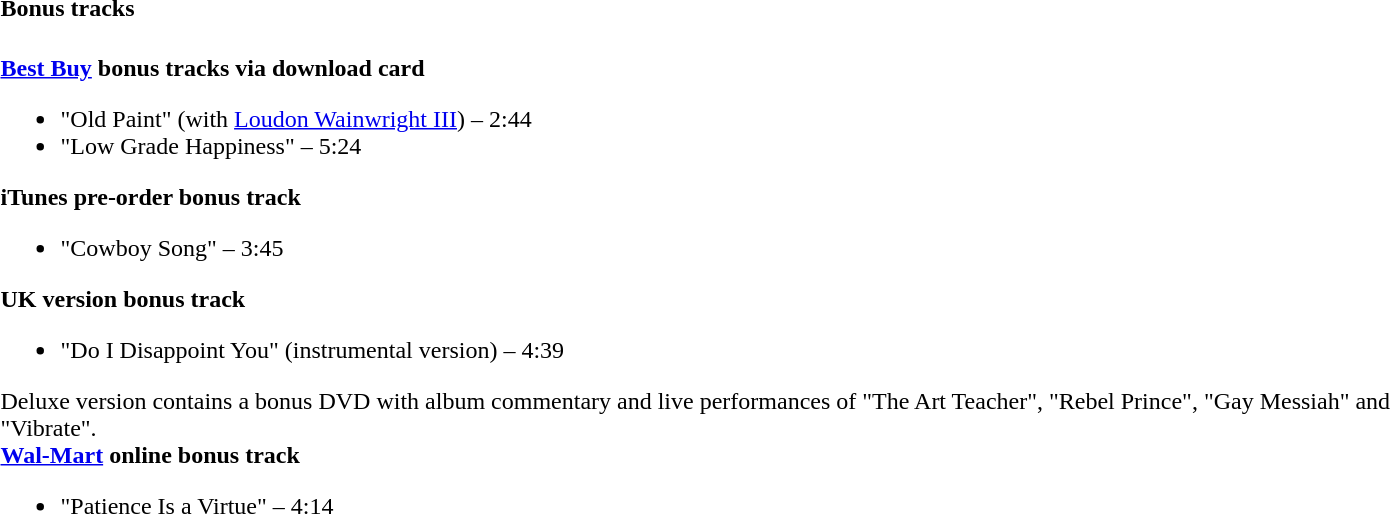<table class="collapsible" border="0" style="margin-right:20.45em">
<tr>
<th style="width:100%; text-align:left;">Bonus tracks</th>
<th></th>
</tr>
<tr>
<td colspan="2"><br><strong><a href='#'>Best Buy</a> bonus tracks via download card</strong><ul><li>"Old Paint" (with <a href='#'>Loudon Wainwright III</a>) – 2:44</li><li>"Low Grade Happiness" – 5:24</li></ul><strong>iTunes pre-order bonus track</strong><ul><li>"Cowboy Song" – 3:45</li></ul><strong>UK version bonus track</strong><ul><li>"Do I Disappoint You" (instrumental version) – 4:39</li></ul>Deluxe version contains a bonus DVD with album commentary and live performances of "The Art Teacher", "Rebel Prince", "Gay Messiah" and "Vibrate".<br><strong><a href='#'>Wal-Mart</a> online bonus track</strong><ul><li>"Patience Is a Virtue" – 4:14</li></ul></td>
</tr>
</table>
